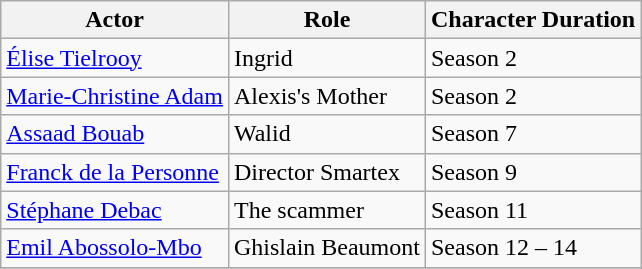<table class="wikitable">
<tr>
<th>Actor</th>
<th>Role</th>
<th>Character Duration</th>
</tr>
<tr>
<td><a href='#'>Élise Tielrooy</a></td>
<td>Ingrid</td>
<td>Season 2</td>
</tr>
<tr>
<td><a href='#'>Marie-Christine Adam</a></td>
<td>Alexis's Mother</td>
<td>Season 2</td>
</tr>
<tr>
<td><a href='#'>Assaad Bouab</a></td>
<td>Walid</td>
<td>Season 7</td>
</tr>
<tr>
<td><a href='#'>Franck de la Personne</a></td>
<td>Director Smartex</td>
<td>Season 9</td>
</tr>
<tr>
<td><a href='#'>Stéphane Debac</a></td>
<td>The scammer</td>
<td>Season 11</td>
</tr>
<tr>
<td><a href='#'>Emil Abossolo-Mbo</a></td>
<td>Ghislain Beaumont</td>
<td>Season 12 – 14</td>
</tr>
<tr>
</tr>
</table>
